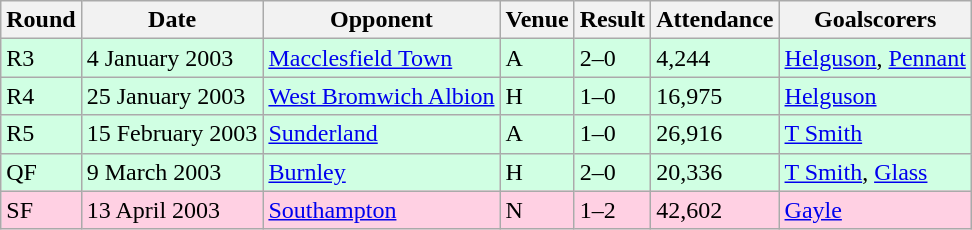<table class="wikitable">
<tr>
<th>Round</th>
<th>Date</th>
<th>Opponent</th>
<th>Venue</th>
<th>Result</th>
<th>Attendance</th>
<th>Goalscorers</th>
</tr>
<tr style="background-color: #d0ffe3;">
<td>R3</td>
<td>4 January 2003</td>
<td><a href='#'>Macclesfield Town</a></td>
<td>A</td>
<td>2–0</td>
<td>4,244</td>
<td><a href='#'>Helguson</a>, <a href='#'>Pennant</a></td>
</tr>
<tr style="background-color: #d0ffe3;">
<td>R4</td>
<td>25 January 2003</td>
<td><a href='#'>West Bromwich Albion</a></td>
<td>H</td>
<td>1–0</td>
<td>16,975</td>
<td><a href='#'>Helguson</a></td>
</tr>
<tr style="background-color: #d0ffe3;">
<td>R5</td>
<td>15 February 2003</td>
<td><a href='#'>Sunderland</a></td>
<td>A</td>
<td>1–0</td>
<td>26,916</td>
<td><a href='#'>T Smith</a></td>
</tr>
<tr style="background-color: #d0ffe3;">
<td>QF</td>
<td>9 March 2003</td>
<td><a href='#'>Burnley</a></td>
<td>H</td>
<td>2–0</td>
<td>20,336</td>
<td><a href='#'>T Smith</a>, <a href='#'>Glass</a></td>
</tr>
<tr style="background-color: #ffd0e3;">
<td>SF</td>
<td>13 April 2003</td>
<td><a href='#'>Southampton</a></td>
<td>N</td>
<td>1–2</td>
<td>42,602</td>
<td><a href='#'>Gayle</a></td>
</tr>
</table>
